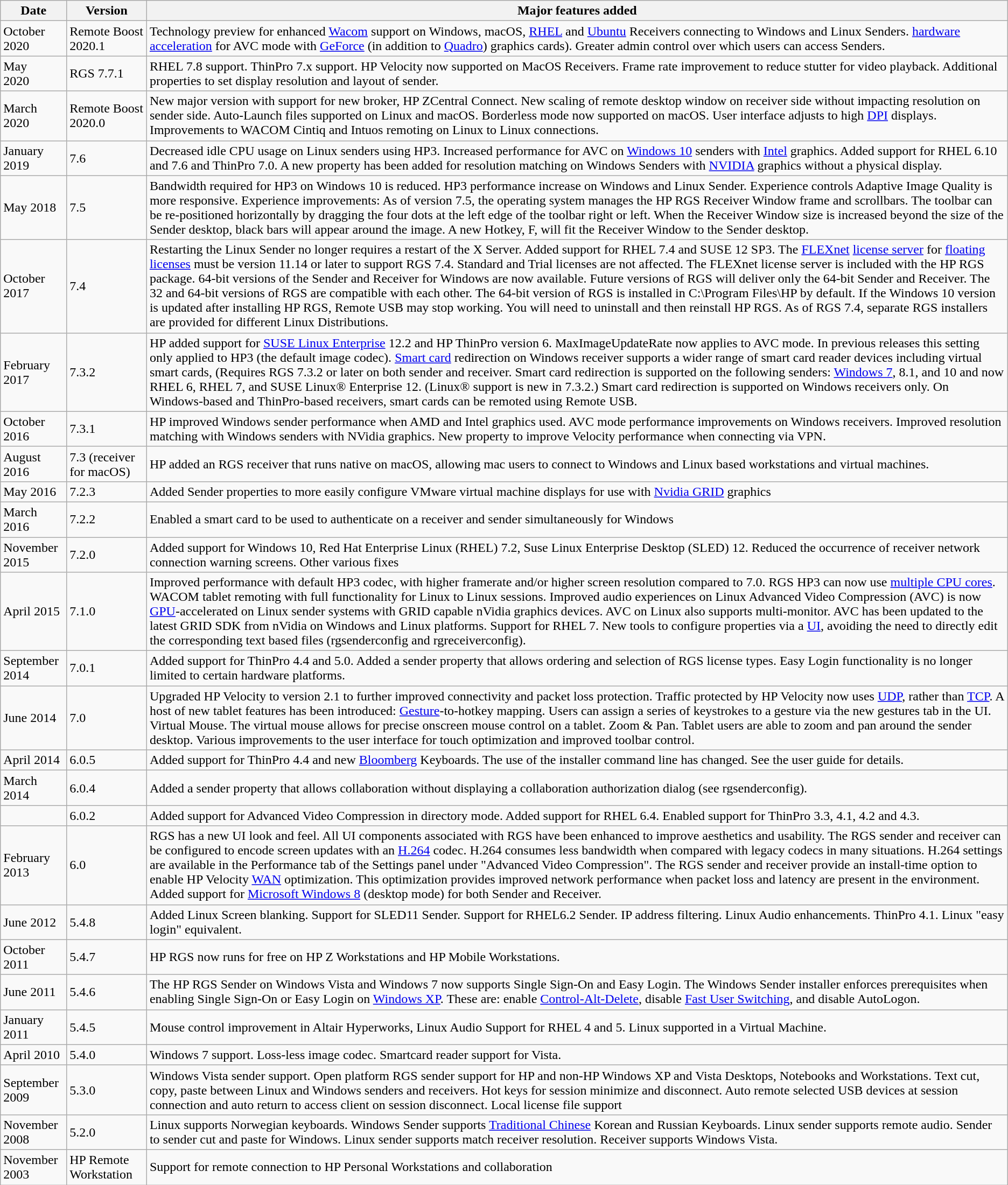<table class="wikitable">
<tr>
<th>Date</th>
<th>Version</th>
<th>Major features added</th>
</tr>
<tr>
<td>October<br>2020</td>
<td>Remote Boost 2020.1</td>
<td>Technology preview for enhanced <a href='#'>Wacom</a> support on Windows, macOS, <a href='#'>RHEL</a> and <a href='#'>Ubuntu</a> Receivers connecting to Windows and Linux Senders. <a href='#'>hardware acceleration</a> for AVC mode with <a href='#'>GeForce</a> (in addition to <a href='#'>Quadro</a>) graphics cards). Greater admin control over which users can access Senders.</td>
</tr>
<tr>
<td>May<br>2020</td>
<td>RGS 7.7.1</td>
<td>RHEL 7.8 support. ThinPro 7.x support. HP Velocity now supported on MacOS Receivers. Frame rate improvement to reduce stutter for video playback. Additional properties to set display resolution and layout of sender.</td>
</tr>
<tr>
<td>March<br>2020</td>
<td>Remote Boost 2020.0</td>
<td>New major version with support for new broker, HP ZCentral Connect. New scaling of remote desktop window on receiver side without impacting resolution on sender side. Auto-Launch files supported on Linux and macOS. Borderless mode now supported on macOS. User interface adjusts to high <a href='#'>DPI</a> displays. Improvements to WACOM Cintiq and Intuos remoting on Linux to Linux connections.</td>
</tr>
<tr>
<td>January 2019</td>
<td>7.6</td>
<td>Decreased idle CPU usage on Linux senders using HP3. Increased performance for AVC on <a href='#'>Windows 10</a> senders with <a href='#'>Intel</a> graphics. Added support for RHEL 6.10 and 7.6 and ThinPro 7.0. A new property has been added for resolution matching on Windows Senders with <a href='#'>NVIDIA</a> graphics without a physical display.</td>
</tr>
<tr>
<td>May 2018</td>
<td>7.5</td>
<td>Bandwidth required for HP3 on Windows 10 is reduced. HP3 performance increase on Windows and Linux Sender. Experience controls Adaptive Image Quality is more responsive. Experience improvements: As of version 7.5, the operating system manages the HP RGS Receiver Window frame and scrollbars. The toolbar can be re-positioned horizontally by dragging the four dots at the left edge of the toolbar right or left. When the Receiver Window size is increased beyond the size of the Sender desktop, black bars will appear around the image. A new Hotkey, F, will fit the Receiver Window to the Sender desktop.</td>
</tr>
<tr>
<td>October 2017</td>
<td>7.4</td>
<td>Restarting the Linux Sender no longer requires a restart of the X Server. Added support for RHEL 7.4 and SUSE 12 SP3. The <a href='#'>FLEXnet</a> <a href='#'>license server</a> for <a href='#'>floating licenses</a> must be version 11.14 or later to support RGS 7.4. Standard and Trial licenses are not affected. The FLEXnet license server is included with the HP RGS package. 64-bit versions of the Sender and Receiver for Windows are now available. Future versions of RGS will deliver only the 64-bit Sender and Receiver. The 32 and 64-bit versions of RGS are compatible with each other. The 64-bit version of RGS is installed in C:\Program Files\HP by default. If the Windows 10 version is updated after installing HP RGS, Remote USB may stop working. You will need to uninstall and then reinstall HP RGS. As of RGS 7.4, separate RGS installers are provided for different Linux Distributions.</td>
</tr>
<tr>
<td>February 2017</td>
<td>7.3.2</td>
<td>HP added support for <a href='#'>SUSE Linux Enterprise</a> 12.2 and HP ThinPro version 6. MaxImageUpdateRate now applies to AVC mode. In previous releases this setting only applied to HP3 (the default image codec). <a href='#'>Smart card</a> redirection on Windows receiver supports a wider range of smart card reader devices including virtual smart cards, (Requires RGS 7.3.2 or later on both sender and receiver. Smart card redirection is supported on the following senders: <a href='#'>Windows 7</a>, 8.1, and 10 and now RHEL 6, RHEL 7, and SUSE Linux® Enterprise 12. (Linux® support is new in 7.3.2.) Smart card redirection is supported on Windows receivers only. On Windows-based and ThinPro-based receivers, smart cards can be remoted using Remote USB.</td>
</tr>
<tr>
<td>October 2016</td>
<td>7.3.1</td>
<td>HP improved Windows sender performance when AMD and Intel graphics used. AVC mode performance improvements on Windows receivers. Improved resolution matching with Windows senders with NVidia graphics. New property to improve Velocity performance when connecting via VPN.</td>
</tr>
<tr>
<td>August 2016</td>
<td>7.3 (receiver for macOS)</td>
<td>HP added an RGS receiver that runs native on macOS, allowing mac users to connect to Windows and Linux based workstations and virtual machines.</td>
</tr>
<tr>
<td>May 2016</td>
<td>7.2.3</td>
<td>Added Sender properties to more easily configure VMware virtual machine displays for use with <a href='#'>Nvidia GRID</a> graphics</td>
</tr>
<tr>
<td>March 2016</td>
<td>7.2.2</td>
<td>Enabled a smart card to be used to authenticate on a receiver and sender simultaneously for Windows</td>
</tr>
<tr>
<td>November 2015</td>
<td>7.2.0</td>
<td>Added support for Windows 10, Red Hat Enterprise Linux (RHEL) 7.2, Suse Linux Enterprise Desktop (SLED) 12. Reduced the occurrence of receiver network connection warning screens. Other various fixes</td>
</tr>
<tr>
<td>April 2015</td>
<td>7.1.0</td>
<td>Improved performance with default HP3 codec, with higher framerate and/or higher screen resolution compared to 7.0. RGS HP3 can now use <a href='#'>multiple CPU cores</a>. WACOM tablet remoting with full functionality for Linux to Linux sessions. Improved audio experiences on Linux Advanced Video Compression (AVC) is now <a href='#'>GPU</a>-accelerated on Linux sender systems with GRID capable nVidia graphics devices. AVC on Linux also supports multi-monitor. AVC has been updated to the latest GRID SDK from nVidia on Windows and Linux platforms. Support for RHEL 7. New tools to configure properties via a <a href='#'>UI</a>, avoiding the need to directly edit the corresponding text based files (rgsenderconfig and rgreceiverconfig).</td>
</tr>
<tr>
<td>September 2014</td>
<td>7.0.1</td>
<td>Added support for ThinPro 4.4 and 5.0. Added a sender property that allows ordering and selection of RGS license types. Easy Login functionality is no longer limited to certain hardware platforms.</td>
</tr>
<tr>
<td>June 2014</td>
<td>7.0</td>
<td>Upgraded HP Velocity to version 2.1 to further improved connectivity and packet loss protection. Traffic protected by HP Velocity now uses <a href='#'>UDP</a>, rather than <a href='#'>TCP</a>.  A host of new tablet features has been introduced: <a href='#'>Gesture</a>-to-hotkey mapping. Users can assign a series of keystrokes to a gesture via the new gestures tab in the UI. Virtual Mouse. The virtual mouse allows for precise onscreen mouse control on a tablet. Zoom & Pan. Tablet users are able to zoom and pan around the sender desktop. Various improvements to the user interface for touch optimization and improved toolbar control.</td>
</tr>
<tr>
<td>April 2014</td>
<td>6.0.5</td>
<td>Added support for ThinPro 4.4 and new <a href='#'>Bloomberg</a> Keyboards. The use of the installer command line has changed. See the user guide for details.</td>
</tr>
<tr>
<td>March 2014</td>
<td>6.0.4</td>
<td>Added a sender property that allows collaboration without displaying a collaboration authorization dialog (see rgsenderconfig).</td>
</tr>
<tr>
<td></td>
<td>6.0.2</td>
<td>Added support for Advanced Video Compression in directory mode. Added support for RHEL 6.4. Enabled support for ThinPro 3.3, 4.1, 4.2 and 4.3.</td>
</tr>
<tr>
<td>February 2013</td>
<td>6.0</td>
<td>RGS has a new UI look and feel. All UI components associated with RGS have been enhanced to improve aesthetics and usability. The RGS sender and receiver can be configured to encode screen updates with an <a href='#'>H.264</a> codec. H.264 consumes less bandwidth when compared with legacy codecs in many situations. H.264 settings are available in the Performance tab of the Settings panel under "Advanced Video Compression". The RGS sender and receiver provide an install-time option to enable HP Velocity <a href='#'>WAN</a> optimization. This optimization provides improved network performance when packet loss and latency are present in the environment. Added support for <a href='#'>Microsoft Windows 8</a> (desktop mode) for both Sender and Receiver.</td>
</tr>
<tr>
<td>June 2012</td>
<td>5.4.8</td>
<td>Added Linux Screen blanking. Support for SLED11 Sender. Support for RHEL6.2 Sender. IP address filtering. Linux Audio enhancements. ThinPro 4.1. Linux "easy login" equivalent.</td>
</tr>
<tr>
<td>October 2011</td>
<td>5.4.7</td>
<td>HP RGS now runs for free on HP Z Workstations and HP Mobile Workstations.</td>
</tr>
<tr>
<td>June 2011</td>
<td>5.4.6</td>
<td>The HP RGS Sender on Windows Vista and Windows 7 now supports Single Sign-On and Easy Login. The Windows Sender installer enforces prerequisites when enabling Single Sign-On or Easy Login on <a href='#'>Windows XP</a>. These are: enable <a href='#'>Control-Alt-Delete</a>, disable <a href='#'>Fast User Switching</a>, and disable AutoLogon.</td>
</tr>
<tr>
<td>January 2011</td>
<td>5.4.5</td>
<td>Mouse control improvement in Altair Hyperworks, Linux Audio Support for RHEL 4 and 5. Linux supported in a Virtual Machine.</td>
</tr>
<tr>
<td>April 2010</td>
<td>5.4.0</td>
<td>Windows 7 support. Loss-less image codec. Smartcard reader support for Vista.</td>
</tr>
<tr>
<td>September 2009</td>
<td>5.3.0</td>
<td>Windows Vista sender support. Open platform RGS sender support for HP and non-HP Windows XP and Vista Desktops, Notebooks and Workstations. Text cut, copy, paste between Linux and Windows senders and receivers. Hot keys for session minimize and disconnect. Auto remote selected USB devices at session connection and auto return to access client on session disconnect. Local license file support</td>
</tr>
<tr>
<td>November 2008</td>
<td>5.2.0</td>
<td>Linux supports Norwegian keyboards. Windows Sender supports <a href='#'>Traditional Chinese</a> Korean and Russian Keyboards. Linux sender supports remote audio. Sender to sender cut and paste for Windows. Linux sender supports match receiver resolution. Receiver supports Windows Vista.</td>
</tr>
<tr>
<td>November 2003</td>
<td>HP Remote Workstation</td>
<td>Support for remote connection to HP Personal Workstations and collaboration</td>
</tr>
</table>
